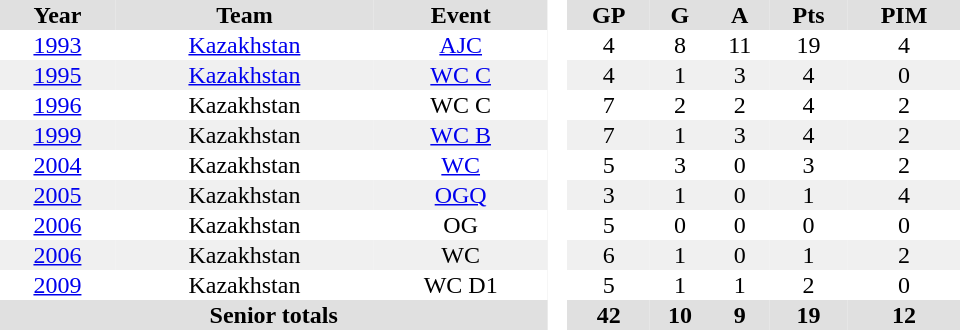<table border="0" cellpadding="1" cellspacing="0" style="text-align:center; width:40em">
<tr ALIGN="center" bgcolor="#e0e0e0">
<th>Year</th>
<th>Team</th>
<th>Event</th>
<th ALIGN="center" rowspan="99" bgcolor="#ffffff"> </th>
<th>GP</th>
<th>G</th>
<th>A</th>
<th>Pts</th>
<th>PIM</th>
</tr>
<tr>
<td><a href='#'>1993</a></td>
<td><a href='#'>Kazakhstan</a></td>
<td><a href='#'>AJC</a></td>
<td>4</td>
<td>8</td>
<td>11</td>
<td>19</td>
<td>4</td>
</tr>
<tr bgcolor="#f0f0f0">
<td><a href='#'>1995</a></td>
<td><a href='#'>Kazakhstan</a></td>
<td><a href='#'>WC C</a></td>
<td>4</td>
<td>1</td>
<td>3</td>
<td>4</td>
<td>0</td>
</tr>
<tr>
<td><a href='#'>1996</a></td>
<td>Kazakhstan</td>
<td>WC C</td>
<td>7</td>
<td>2</td>
<td>2</td>
<td>4</td>
<td>2</td>
</tr>
<tr bgcolor="#f0f0f0">
<td><a href='#'>1999</a></td>
<td>Kazakhstan</td>
<td><a href='#'>WC B</a></td>
<td>7</td>
<td>1</td>
<td>3</td>
<td>4</td>
<td>2</td>
</tr>
<tr>
<td><a href='#'>2004</a></td>
<td>Kazakhstan</td>
<td><a href='#'>WC</a></td>
<td>5</td>
<td>3</td>
<td>0</td>
<td>3</td>
<td>2</td>
</tr>
<tr bgcolor="#f0f0f0">
<td><a href='#'>2005</a></td>
<td>Kazakhstan</td>
<td><a href='#'>OGQ</a></td>
<td>3</td>
<td>1</td>
<td>0</td>
<td>1</td>
<td>4</td>
</tr>
<tr>
<td><a href='#'>2006</a></td>
<td>Kazakhstan</td>
<td>OG</td>
<td>5</td>
<td>0</td>
<td>0</td>
<td>0</td>
<td>0</td>
</tr>
<tr bgcolor="#f0f0f0">
<td><a href='#'>2006</a></td>
<td>Kazakhstan</td>
<td>WC</td>
<td>6</td>
<td>1</td>
<td>0</td>
<td>1</td>
<td>2</td>
</tr>
<tr>
<td><a href='#'>2009</a></td>
<td>Kazakhstan</td>
<td>WC D1</td>
<td>5</td>
<td>1</td>
<td>1</td>
<td>2</td>
<td>0</td>
</tr>
<tr bgcolor="#e0e0e0">
<th colspan="3">Senior totals</th>
<th>42</th>
<th>10</th>
<th>9</th>
<th>19</th>
<th>12</th>
</tr>
</table>
